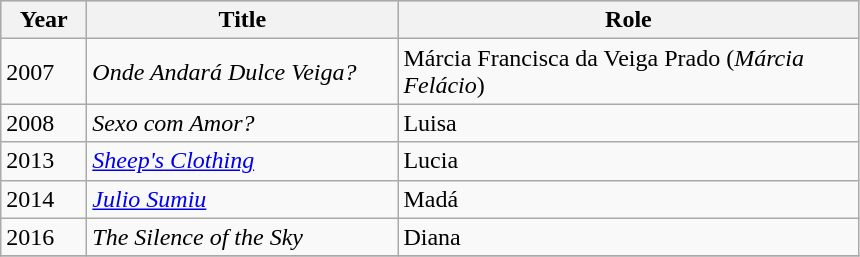<table class="wikitable">
<tr style="background:#ccc;">
<th width="50">Year</th>
<th style="width:200px;">Title</th>
<th style="width:300px;">Role</th>
</tr>
<tr>
<td>2007</td>
<td><em>Onde Andará Dulce Veiga?</em></td>
<td>Márcia Francisca da Veiga Prado (<em>Márcia Felácio</em>)</td>
</tr>
<tr>
<td>2008</td>
<td><em>Sexo com Amor?</em></td>
<td>Luisa</td>
</tr>
<tr>
<td>2013</td>
<td><em><a href='#'>Sheep's Clothing</a></em></td>
<td>Lucia</td>
</tr>
<tr>
<td>2014</td>
<td><em><a href='#'>Julio Sumiu</a></em></td>
<td>Madá</td>
</tr>
<tr>
<td>2016</td>
<td><em>The Silence of the Sky</em></td>
<td>Diana</td>
</tr>
<tr>
</tr>
</table>
